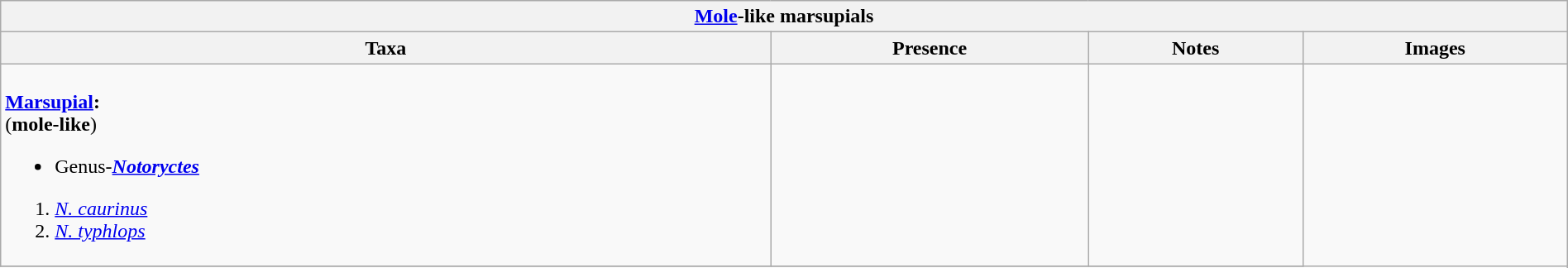<table class="wikitable" align="center" width="100%">
<tr>
<th colspan="5" align="center"><strong><a href='#'>Mole</a>-like marsupials</strong></th>
</tr>
<tr>
<th>Taxa</th>
<th>Presence</th>
<th>Notes</th>
<th>Images</th>
</tr>
<tr>
<td><br><strong><a href='#'>Marsupial</a>:</strong><br>(<strong>mole-like</strong>)<ul><li>Genus-<strong><em><a href='#'>Notoryctes</a></em></strong></li></ul><ol><li><em><a href='#'>N. caurinus</a></em></li><li><em><a href='#'>N. typhlops</a></em></li></ol></td>
<td></td>
<td></td>
<td rowspan="99"><br></td>
</tr>
<tr>
</tr>
</table>
